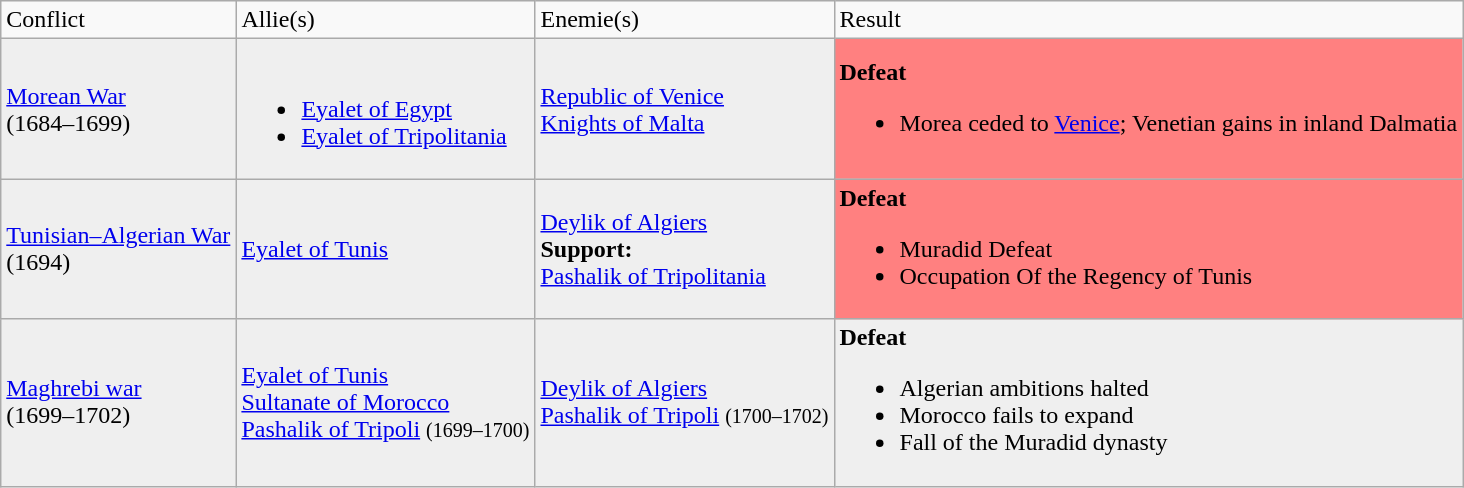<table class="wikitable">
<tr>
<td>Conflict</td>
<td>Allie(s)</td>
<td>Enemie(s)</td>
<td>Result</td>
</tr>
<tr>
<td style="background:#efefef"><a href='#'>Morean War</a><br>(1684–1699)</td>
<td style="background:#efefef"><br><ul><li> <a href='#'>Eyalet of Egypt</a></li><li> <a href='#'>Eyalet of Tripolitania</a></li></ul></td>
<td style="background:#efefef"> <a href='#'>Republic of Venice</a><br> <a href='#'>Knights of Malta</a><br></td>
<td style="background:#FF8080"><strong>Defeat</strong><br><ul><li>Morea ceded to <a href='#'>Venice</a>; Venetian gains in inland Dalmatia</li></ul></td>
</tr>
<tr>
<td style="background:#efefef"><a href='#'>Tunisian–Algerian War</a><br>(1694)</td>
<td style="background:#efefef"> <a href='#'>Eyalet of Tunis</a></td>
<td style="background:#efefef"> <a href='#'>Deylik of Algiers</a><br><strong>Support:</strong><br> <a href='#'>Pashalik of Tripolitania</a></td>
<td style="background:#FF8080"><strong>Defeat</strong><br><ul><li>Muradid Defeat</li><li>Occupation Of the Regency of Tunis</li></ul></td>
</tr>
<tr>
<td style="background:#efefef"><a href='#'>Maghrebi war</a><br>(1699–1702)</td>
<td style="background:#efefef"> <a href='#'>Eyalet of  Tunis</a><br> <a href='#'>Sultanate of Morocco</a><br> <a href='#'>Pashalik of Tripoli</a> <small>(1699–1700)</small></td>
<td style="background:#efefef"> <a href='#'>Deylik of Algiers</a><br> <a href='#'>Pashalik of Tripoli</a> <small>(1700–1702)</small></td>
<td style="background:#efefef"><strong>Defeat</strong><br><ul><li>Algerian ambitions halted</li><li>Morocco fails to expand</li><li>Fall of the Muradid dynasty</li></ul></td>
</tr>
</table>
